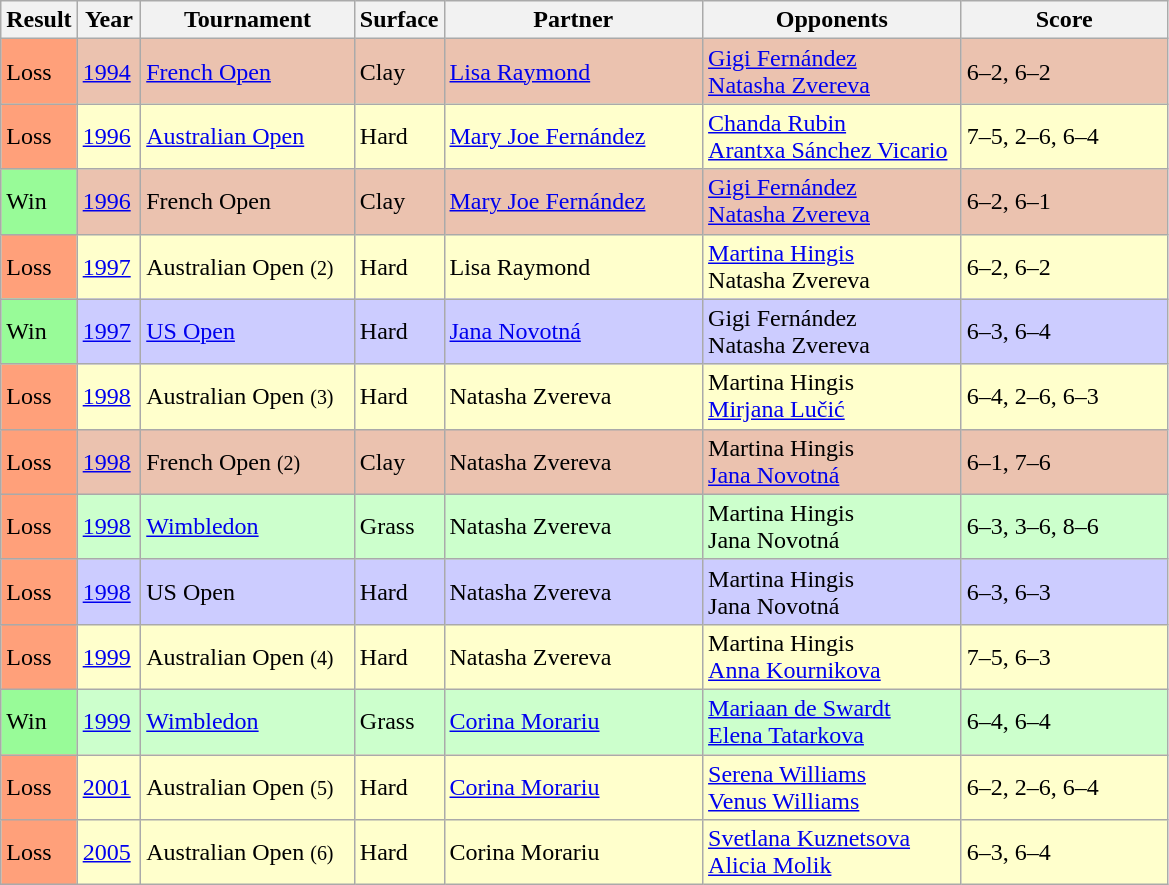<table class="sortable wikitable">
<tr>
<th style="width:30px">Result</th>
<th style="width:35px">Year</th>
<th style="width:135px">Tournament</th>
<th style="width:50px">Surface</th>
<th style="width:165px">Partner</th>
<th style="width:165px">Opponents</th>
<th style="width:130px" class="unsortable">Score</th>
</tr>
<tr bgcolor="#EBC2AF">
<td style="background:#ffa07a;">Loss</td>
<td><a href='#'>1994</a></td>
<td><a href='#'>French Open</a></td>
<td>Clay</td>
<td> <a href='#'>Lisa Raymond</a></td>
<td> <a href='#'>Gigi Fernández</a><br> <a href='#'>Natasha Zvereva</a></td>
<td>6–2, 6–2</td>
</tr>
<tr bgcolor="#FFFFCC">
<td style="background:#ffa07a;">Loss</td>
<td><a href='#'>1996</a></td>
<td><a href='#'>Australian Open</a></td>
<td>Hard</td>
<td> <a href='#'>Mary Joe Fernández</a></td>
<td> <a href='#'>Chanda Rubin</a><br> <a href='#'>Arantxa Sánchez Vicario</a></td>
<td>7–5, 2–6, 6–4</td>
</tr>
<tr bgcolor="#EBC2AF">
<td style="background:#98fb98;">Win</td>
<td><a href='#'>1996</a></td>
<td>French Open</td>
<td>Clay</td>
<td> <a href='#'>Mary Joe Fernández</a></td>
<td> <a href='#'>Gigi Fernández</a><br> <a href='#'>Natasha Zvereva</a></td>
<td>6–2, 6–1</td>
</tr>
<tr bgcolor="#FFFFCC">
<td style="background:#ffa07a;">Loss</td>
<td><a href='#'>1997</a></td>
<td>Australian Open <small>(2)</small></td>
<td>Hard</td>
<td> Lisa Raymond</td>
<td> <a href='#'>Martina Hingis</a><br> Natasha Zvereva</td>
<td>6–2, 6–2</td>
</tr>
<tr bgcolor="#CCCCFF">
<td style="background:#98fb98;">Win</td>
<td><a href='#'>1997</a></td>
<td><a href='#'>US Open</a></td>
<td>Hard</td>
<td> <a href='#'>Jana Novotná</a></td>
<td> Gigi Fernández<br> Natasha Zvereva</td>
<td>6–3, 6–4</td>
</tr>
<tr bgcolor="#FFFFCC">
<td style="background:#ffa07a;">Loss</td>
<td><a href='#'>1998</a></td>
<td>Australian Open <small>(3)</small></td>
<td>Hard</td>
<td> Natasha Zvereva</td>
<td> Martina Hingis<br> <a href='#'>Mirjana Lučić</a></td>
<td>6–4, 2–6, 6–3</td>
</tr>
<tr bgcolor="#EBC2AF">
<td style="background:#ffa07a;">Loss</td>
<td><a href='#'>1998</a></td>
<td>French Open <small>(2)</small></td>
<td>Clay</td>
<td> Natasha Zvereva</td>
<td> Martina Hingis<br> <a href='#'>Jana Novotná</a></td>
<td>6–1, 7–6</td>
</tr>
<tr bgcolor="#CCFFCC">
<td style="background:#ffa07a;">Loss</td>
<td><a href='#'>1998</a></td>
<td><a href='#'>Wimbledon</a></td>
<td>Grass</td>
<td> Natasha Zvereva</td>
<td> Martina Hingis<br> Jana Novotná</td>
<td>6–3, 3–6, 8–6</td>
</tr>
<tr bgcolor="#CCCCFF">
<td style="background:#ffa07a;">Loss</td>
<td><a href='#'>1998</a></td>
<td>US Open</td>
<td>Hard</td>
<td> Natasha Zvereva</td>
<td> Martina Hingis<br> Jana Novotná</td>
<td>6–3, 6–3</td>
</tr>
<tr bgcolor="#FFFFCC">
<td style="background:#ffa07a;">Loss</td>
<td><a href='#'>1999</a></td>
<td>Australian Open <small>(4)</small></td>
<td>Hard</td>
<td> Natasha Zvereva</td>
<td> Martina Hingis<br> <a href='#'>Anna Kournikova</a></td>
<td>7–5, 6–3</td>
</tr>
<tr bgcolor="#CCFFCC">
<td style="background:#98fb98;">Win</td>
<td><a href='#'>1999</a></td>
<td><a href='#'>Wimbledon</a></td>
<td>Grass</td>
<td> <a href='#'>Corina Morariu</a></td>
<td> <a href='#'>Mariaan de Swardt</a><br> <a href='#'>Elena Tatarkova</a></td>
<td>6–4, 6–4</td>
</tr>
<tr bgcolor="#FFFFCC">
<td style="background:#ffa07a;">Loss</td>
<td><a href='#'>2001</a></td>
<td>Australian Open <small>(5)</small></td>
<td>Hard</td>
<td> <a href='#'>Corina Morariu</a></td>
<td> <a href='#'>Serena Williams</a><br> <a href='#'>Venus Williams</a></td>
<td>6–2, 2–6, 6–4</td>
</tr>
<tr bgcolor="#FFFFCC">
<td style="background:#ffa07a;">Loss</td>
<td><a href='#'>2005</a></td>
<td>Australian Open <small>(6)</small></td>
<td>Hard</td>
<td> Corina Morariu</td>
<td> <a href='#'>Svetlana Kuznetsova</a><br> <a href='#'>Alicia Molik</a></td>
<td>6–3, 6–4</td>
</tr>
</table>
